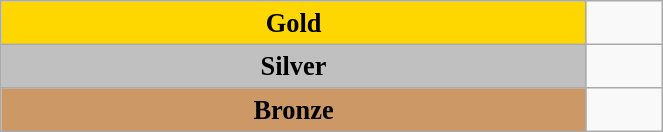<table class="wikitable" style=" text-align:center; font-size:110%;" width="35%">
<tr>
<td bgcolor="gold"><strong>Gold</strong></td>
<td align=left></td>
</tr>
<tr>
<td bgcolor="silver"><strong>Silver</strong></td>
<td align=left></td>
</tr>
<tr>
<td bgcolor="#cc9966"><strong>Bronze</strong></td>
<td align=left></td>
</tr>
</table>
